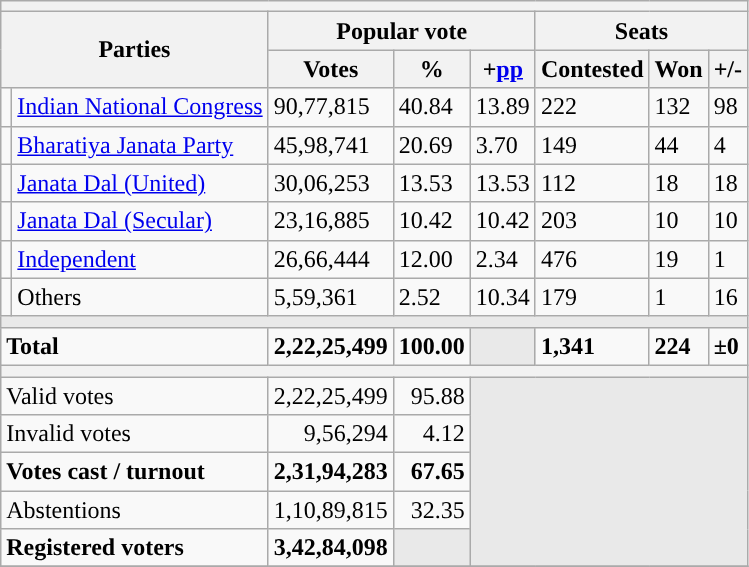<table class="wikitable">
<tr>
<th colspan="13"></th>
</tr>
<tr>
<th colspan="2" rowspan="2">Parties</th>
<th colspan="3">Popular vote</th>
<th colspan="3">Seats</th>
</tr>
<tr>
<th>Votes</th>
<th>%</th>
<th>+<a href='#'>pp</a></th>
<th>Contested</th>
<th>Won</th>
<th>+/-</th>
</tr>
<tr>
<td style="background-color:"></td>
<td><a href='#'>Indian National Congress</a></td>
<td>90,77,815</td>
<td>40.84</td>
<td>13.89</td>
<td>222</td>
<td>132</td>
<td>98</td>
</tr>
<tr>
<td style="background-color:"></td>
<td><a href='#'>Bharatiya Janata Party</a></td>
<td>45,98,741</td>
<td>20.69</td>
<td>3.70</td>
<td>149</td>
<td>44</td>
<td>4</td>
</tr>
<tr>
<td style="background-color:"></td>
<td><a href='#'>Janata Dal (United)</a></td>
<td>30,06,253</td>
<td>13.53</td>
<td>13.53</td>
<td>112</td>
<td>18</td>
<td>18</td>
</tr>
<tr>
<td style="background-color:"></td>
<td><a href='#'>Janata Dal (Secular)</a></td>
<td>23,16,885</td>
<td>10.42</td>
<td>10.42</td>
<td>203</td>
<td>10</td>
<td>10</td>
</tr>
<tr>
<td style="background-color:"></td>
<td><a href='#'>Independent</a></td>
<td>26,66,444</td>
<td>12.00</td>
<td>2.34</td>
<td>476</td>
<td>19</td>
<td>1</td>
</tr>
<tr>
<td style="background-color:"></td>
<td>Others</td>
<td>5,59,361</td>
<td>2.52</td>
<td>10.34</td>
<td>179</td>
<td>1</td>
<td>16</td>
</tr>
<tr>
<td colspan="8" bgcolor="#E9E9E9"></td>
</tr>
<tr style="font-weight:bold;">
<td align="left" colspan="2">Total</td>
<td>2,22,25,499</td>
<td>100.00</td>
<td bgcolor="#E9E9E9"></td>
<td>1,341</td>
<td>224</td>
<td>±0</td>
</tr>
<tr>
<th colspan="9"></th>
</tr>
<tr>
<td style="text-align:left;" colspan="2">Valid votes</td>
<td align="right">2,22,25,499</td>
<td align="right">95.88</td>
<td colspan="4" rowspan="5" style="background-color:#E9E9E9"></td>
</tr>
<tr>
<td style="text-align:left;" colspan="2">Invalid votes</td>
<td align="right">9,56,294</td>
<td align="right">4.12</td>
</tr>
<tr>
<td style="text-align:left;" colspan="2"><strong>Votes cast / turnout</strong></td>
<td align="right"><strong>2,31,94,283</strong></td>
<td align="right"><strong>67.65</strong></td>
</tr>
<tr>
<td style="text-align:left;" colspan="2">Abstentions</td>
<td align="right">1,10,89,815</td>
<td align="right">32.35</td>
</tr>
<tr>
<td style="text-align:left;" colspan="2"><strong>Registered voters</strong></td>
<td align="right"><strong>3,42,84,098</strong></td>
<td colspan="1" style="background-color:#E9E9E9"></td>
</tr>
<tr>
</tr>
</table>
